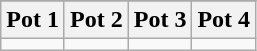<table class="wikitable">
<tr>
</tr>
<tr>
<th>Pot 1</th>
<th>Pot 2</th>
<th>Pot 3</th>
<th>Pot 4</th>
</tr>
<tr>
<td valign=top></td>
<td valign=top></td>
<td valign=top></td>
<td valign=top></td>
</tr>
</table>
